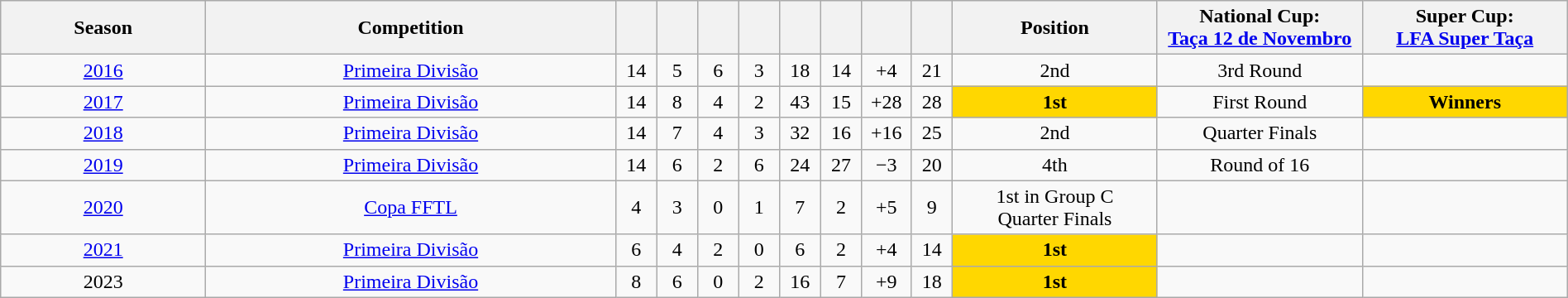<table class="wikitable" style="text-align:center; font-size:100%;width:100%; text-align:center">
<tr>
<th width="10%">Season</th>
<th width="20%">Competition</th>
<th width="2%"></th>
<th width="2%"></th>
<th width="2%"></th>
<th width="2%"></th>
<th width="2%"></th>
<th width="2%"></th>
<th width="2%"></th>
<th width="2%"></th>
<th width="10%">Position</th>
<th width="10%">National Cup:<br><a href='#'>Taça 12 de Novembro</a></th>
<th width="10%">Super Cup:<br><a href='#'>LFA Super Taça</a></th>
</tr>
<tr>
<td><a href='#'>2016</a></td>
<td><a href='#'>Primeira Divisão</a></td>
<td>14</td>
<td>5</td>
<td>6</td>
<td>3</td>
<td>18</td>
<td>14</td>
<td>+4</td>
<td>21</td>
<td>2nd</td>
<td>3rd Round</td>
<td></td>
</tr>
<tr>
<td><a href='#'>2017</a></td>
<td><a href='#'>Primeira Divisão</a></td>
<td>14</td>
<td>8</td>
<td>4</td>
<td>2</td>
<td>43</td>
<td>15</td>
<td>+28</td>
<td>28</td>
<td bgcolor="Gold"><strong>1st</strong></td>
<td>First Round</td>
<td bgcolor="Gold"><strong>Winners</strong></td>
</tr>
<tr>
<td><a href='#'>2018</a></td>
<td><a href='#'>Primeira Divisão</a></td>
<td>14</td>
<td>7</td>
<td>4</td>
<td>3</td>
<td>32</td>
<td>16</td>
<td>+16</td>
<td>25</td>
<td>2nd</td>
<td>Quarter Finals</td>
<td></td>
</tr>
<tr>
<td><a href='#'>2019</a></td>
<td><a href='#'>Primeira Divisão</a></td>
<td>14</td>
<td>6</td>
<td>2</td>
<td>6</td>
<td>24</td>
<td>27</td>
<td>−3</td>
<td>20</td>
<td>4th</td>
<td>Round of 16</td>
<td></td>
</tr>
<tr>
<td><a href='#'>2020</a></td>
<td><a href='#'>Copa FFTL</a></td>
<td>4</td>
<td>3</td>
<td>0</td>
<td>1</td>
<td>7</td>
<td>2</td>
<td>+5</td>
<td>9</td>
<td>1st in Group C<br>Quarter Finals</td>
<td></td>
<td></td>
</tr>
<tr>
<td><a href='#'>2021</a></td>
<td><a href='#'>Primeira Divisão</a></td>
<td>6</td>
<td>4</td>
<td>2</td>
<td>0</td>
<td>6</td>
<td>2</td>
<td>+4</td>
<td>14</td>
<td bgcolor="Gold"><strong>1st</strong></td>
<td></td>
<td></td>
</tr>
<tr>
<td>2023</td>
<td><a href='#'>Primeira Divisão</a></td>
<td>8</td>
<td>6</td>
<td>0</td>
<td>2</td>
<td>16</td>
<td>7</td>
<td>+9</td>
<td>18</td>
<td bgcolor="Gold"><strong>1st</strong></td>
<td></td>
<td></td>
</tr>
</table>
